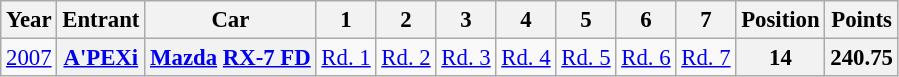<table class="wikitable" style="text-align:center; font-size:95%">
<tr>
<th>Year</th>
<th>Entrant</th>
<th>Car</th>
<th>1</th>
<th>2</th>
<th>3</th>
<th>4</th>
<th>5</th>
<th>6</th>
<th>7</th>
<th>Position</th>
<th>Points</th>
</tr>
<tr>
<td><a href='#'>2007</a></td>
<th><a href='#'>A'PEXi</a></th>
<th><a href='#'>Mazda</a> <a href='#'>RX-7 FD</a></th>
<td><a href='#'>Rd. 1</a><br><small></small></td>
<td><a href='#'>Rd. 2</a><br><small></small></td>
<td><a href='#'>Rd. 3</a><br><small></small></td>
<td><a href='#'>Rd. 4</a><br><small></small></td>
<td><a href='#'>Rd. 5</a><br><small></small></td>
<td><a href='#'>Rd. 6</a><br><small></small></td>
<td><a href='#'>Rd. 7</a><br><small></small></td>
<th>14</th>
<th>240.75</th>
</tr>
</table>
